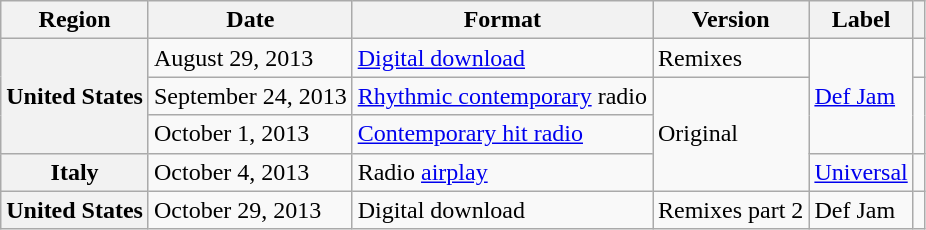<table class="wikitable plainrowheaders">
<tr>
<th scope="col">Region</th>
<th scope="col">Date</th>
<th scope="col">Format</th>
<th scope="col">Version</th>
<th scope="col">Label</th>
<th scope="col"></th>
</tr>
<tr>
<th rowspan="3" scope="row">United States</th>
<td>August 29, 2013</td>
<td><a href='#'>Digital download</a></td>
<td>Remixes</td>
<td rowspan="3"><a href='#'>Def Jam</a></td>
<td align="center"></td>
</tr>
<tr>
<td>September 24, 2013</td>
<td><a href='#'>Rhythmic contemporary</a> radio</td>
<td rowspan="3">Original</td>
<td align="center" rowspan="2"></td>
</tr>
<tr>
<td>October 1, 2013</td>
<td><a href='#'>Contemporary hit radio</a></td>
</tr>
<tr>
<th scope="row">Italy</th>
<td>October 4, 2013</td>
<td>Radio <a href='#'>airplay</a></td>
<td><a href='#'>Universal</a></td>
<td align="center"></td>
</tr>
<tr>
<th scope="row">United States</th>
<td>October 29, 2013</td>
<td>Digital download</td>
<td>Remixes part 2</td>
<td>Def Jam</td>
<td align="center"></td>
</tr>
</table>
